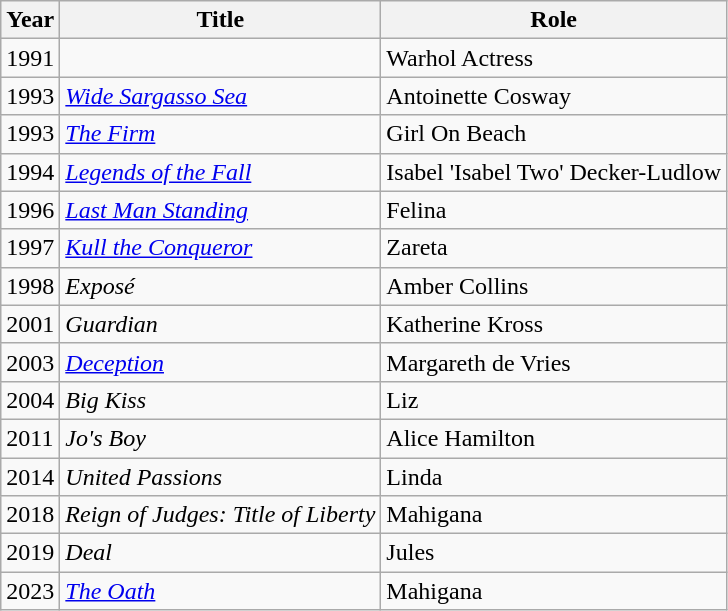<table class="wikitable sortable">
<tr>
<th>Year</th>
<th>Title</th>
<th>Role</th>
</tr>
<tr>
<td>1991</td>
<td><em></em></td>
<td>Warhol Actress</td>
</tr>
<tr>
<td>1993</td>
<td><em><a href='#'>Wide Sargasso Sea</a></em></td>
<td>Antoinette Cosway</td>
</tr>
<tr>
<td>1993</td>
<td><em><a href='#'>The Firm</a></em></td>
<td>Girl On Beach</td>
</tr>
<tr>
<td>1994</td>
<td><em><a href='#'>Legends of the Fall</a></em></td>
<td>Isabel 'Isabel Two' Decker-Ludlow</td>
</tr>
<tr>
<td>1996</td>
<td><em><a href='#'>Last Man Standing</a></em></td>
<td>Felina</td>
</tr>
<tr>
<td>1997</td>
<td><em><a href='#'>Kull the Conqueror</a></em></td>
<td>Zareta</td>
</tr>
<tr>
<td>1998</td>
<td><em>Exposé</em></td>
<td>Amber Collins</td>
</tr>
<tr>
<td>2001</td>
<td><em>Guardian</em></td>
<td>Katherine Kross</td>
</tr>
<tr>
<td>2003</td>
<td><em><a href='#'>Deception</a></em></td>
<td>Margareth de Vries</td>
</tr>
<tr>
<td>2004</td>
<td><em>Big Kiss</em></td>
<td>Liz</td>
</tr>
<tr>
<td>2011</td>
<td><em>Jo's Boy</em></td>
<td>Alice Hamilton</td>
</tr>
<tr>
<td>2014</td>
<td><em>United Passions</em></td>
<td>Linda</td>
</tr>
<tr>
<td>2018</td>
<td><em>Reign of Judges: Title of Liberty</em></td>
<td>Mahigana</td>
</tr>
<tr>
<td>2019</td>
<td><em>Deal</em></td>
<td>Jules</td>
</tr>
<tr>
<td>2023</td>
<td><em><a href='#'>The Oath</a></em></td>
<td>Mahigana</td>
</tr>
</table>
